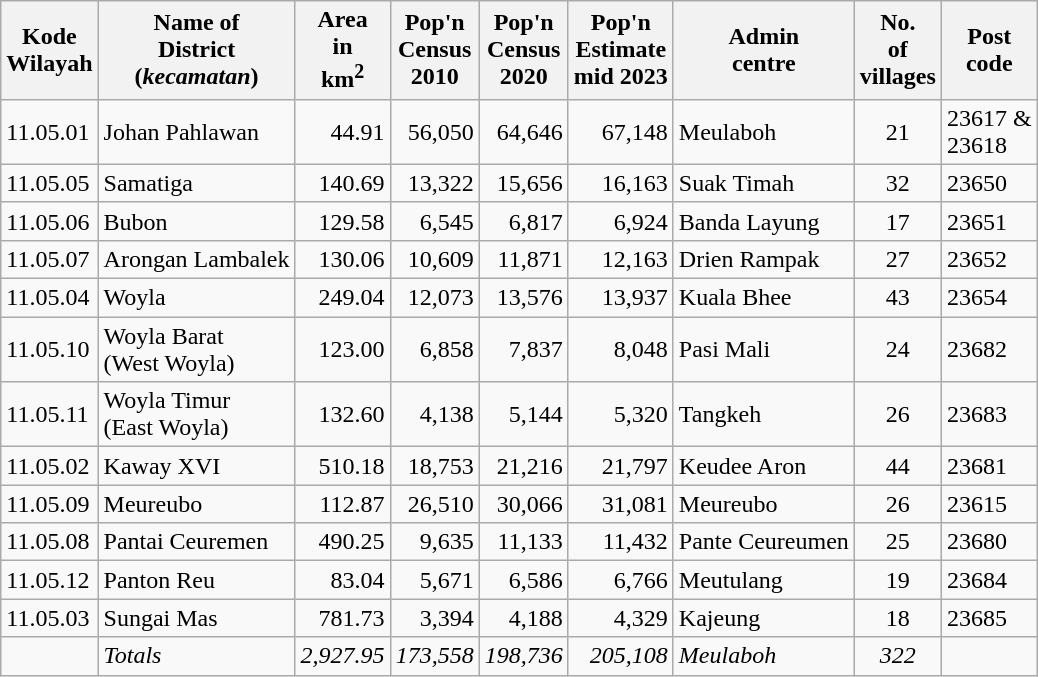<table class="sortable wikitable">
<tr>
<th>Kode<br>Wilayah</th>
<th>Name of<br>District<br>(<em>kecamatan</em>)</th>
<th>Area <br>in<br>km<sup>2</sup></th>
<th>Pop'n<br>Census<br>2010</th>
<th>Pop'n<br>Census<br>2020</th>
<th>Pop'n<br>Estimate<br>mid 2023</th>
<th>Admin<br>centre</th>
<th>No.<br> of <br> villages</th>
<th>Post<br>code</th>
</tr>
<tr>
<td>11.05.01</td>
<td>Johan Pahlawan</td>
<td align="right">44.91</td>
<td align="right">56,050</td>
<td align="right">64,646</td>
<td align="right">67,148</td>
<td>Meulaboh</td>
<td align="center">21</td>
<td>23617 &<br>23618</td>
</tr>
<tr>
<td>11.05.05</td>
<td>Samatiga</td>
<td align="right">140.69</td>
<td align="right">13,322</td>
<td align="right">15,656</td>
<td align="right">16,163</td>
<td>Suak Timah</td>
<td align="center">32</td>
<td>23650</td>
</tr>
<tr>
<td>11.05.06</td>
<td>Bubon</td>
<td align="right">129.58</td>
<td align="right">6,545</td>
<td align="right">6,817</td>
<td align="right">6,924</td>
<td>Banda Layung</td>
<td align="center">17</td>
<td>23651</td>
</tr>
<tr>
<td>11.05.07</td>
<td>Arongan Lambalek</td>
<td align="right">130.06</td>
<td align="right">10,609</td>
<td align="right">11,871</td>
<td align="right">12,163</td>
<td>Drien Rampak</td>
<td align="center">27</td>
<td>23652</td>
</tr>
<tr>
<td>11.05.04</td>
<td>Woyla</td>
<td align="right">249.04</td>
<td align="right">12,073</td>
<td align="right">13,576</td>
<td align="right">13,937</td>
<td>Kuala Bhee</td>
<td align="center">43</td>
<td>23654</td>
</tr>
<tr>
<td>11.05.10</td>
<td>Woyla Barat <br>(West Woyla)</td>
<td align="right">123.00</td>
<td align="right">6,858</td>
<td align="right">7,837</td>
<td align="right">8,048</td>
<td>Pasi Mali</td>
<td align="center">24</td>
<td>23682</td>
</tr>
<tr>
<td>11.05.11</td>
<td>Woyla Timur <br>(East Woyla)</td>
<td align="right">132.60</td>
<td align="right">4,138</td>
<td align="right">5,144</td>
<td align="right">5,320</td>
<td>Tangkeh</td>
<td align="center">26</td>
<td>23683</td>
</tr>
<tr>
<td>11.05.02</td>
<td>Kaway XVI</td>
<td align="right">510.18</td>
<td align="right">18,753</td>
<td align="right">21,216</td>
<td align="right">21,797</td>
<td>Keudee Aron</td>
<td align="center">44</td>
<td>23681</td>
</tr>
<tr>
<td>11.05.09</td>
<td>Meureubo</td>
<td align="right">112.87</td>
<td align="right">26,510</td>
<td align="right">30,066</td>
<td align="right">31,081</td>
<td>Meureubo</td>
<td align="center">26</td>
<td>23615</td>
</tr>
<tr>
<td>11.05.08</td>
<td>Pantai Ceuremen</td>
<td align="right">490.25</td>
<td align="right">9,635</td>
<td align="right">11,133</td>
<td align="right">11,432</td>
<td>Pante Ceureumen</td>
<td align="center">25</td>
<td>23680</td>
</tr>
<tr>
<td>11.05.12</td>
<td>Panton Reu</td>
<td align="right">83.04</td>
<td align="right">5,671</td>
<td align="right">6,586</td>
<td align="right">6,766</td>
<td>Meutulang</td>
<td align="center">19</td>
<td>23684</td>
</tr>
<tr>
<td>11.05.03</td>
<td>Sungai Mas</td>
<td align="right">781.73</td>
<td align="right">3,394</td>
<td align="right">4,188</td>
<td align="right">4,329</td>
<td>Kajeung</td>
<td align="center">18</td>
<td>23685</td>
</tr>
<tr>
<td></td>
<td><em>Totals</em></td>
<td align="right"><em>2,927.95</em></td>
<td align="right"><em>173,558</em></td>
<td align="right"><em>198,736</em></td>
<td align="right"><em>205,108</em></td>
<td><em>Meulaboh</em></td>
<td align="center"><em>322</em></td>
<td></td>
</tr>
</table>
